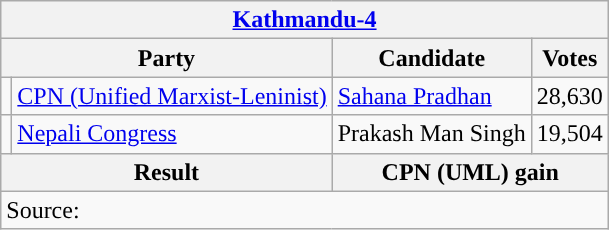<table class="wikitable">
<tr>
<th colspan="4"><a href='#'>Kathmandu-4</a></th>
</tr>
<tr>
<th colspan="2">Party</th>
<th>Candidate</th>
<th>Votes</th>
</tr>
<tr>
<td style="background-color:"></td>
<td><a href='#'>CPN (Unified Marxist-Leninist)</a></td>
<td><a href='#'>Sahana Pradhan</a></td>
<td>28,630</td>
</tr>
<tr>
<td style="background-color:"></td>
<td><a href='#'>Nepali Congress</a></td>
<td>Prakash Man Singh</td>
<td>19,504</td>
</tr>
<tr>
<th colspan="2">Result</th>
<th colspan="2">CPN (UML) gain</th>
</tr>
<tr>
<td colspan="4">Source: </td>
</tr>
</table>
